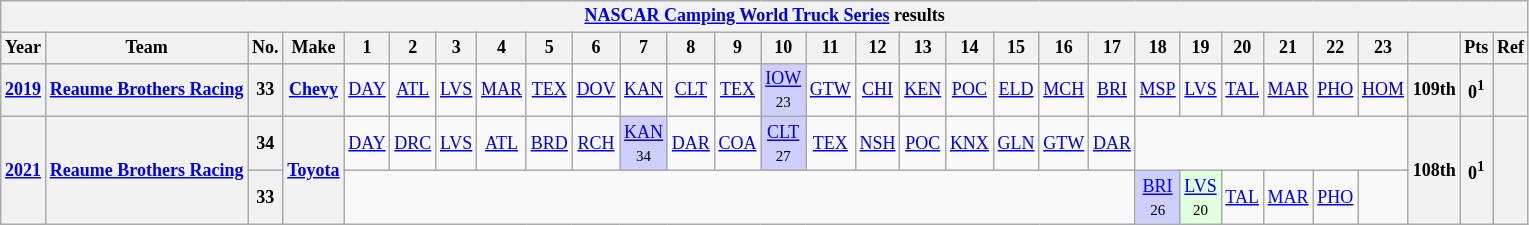<table class="wikitable" style="text-align:center; font-size:75%">
<tr>
<th colspan=30><a href='#'>NASCAR Camping World Truck Series</a> results</th>
</tr>
<tr>
<th>Year</th>
<th>Team</th>
<th>No.</th>
<th>Make</th>
<th>1</th>
<th>2</th>
<th>3</th>
<th>4</th>
<th>5</th>
<th>6</th>
<th>7</th>
<th>8</th>
<th>9</th>
<th>10</th>
<th>11</th>
<th>12</th>
<th>13</th>
<th>14</th>
<th>15</th>
<th>16</th>
<th>17</th>
<th>18</th>
<th>19</th>
<th>20</th>
<th>21</th>
<th>22</th>
<th>23</th>
<th></th>
<th>Pts</th>
<th>Ref</th>
</tr>
<tr>
<th><a href='#'>2019</a></th>
<th><a href='#'>Reaume Brothers Racing</a></th>
<th>33</th>
<th><a href='#'>Chevy</a></th>
<td><a href='#'>DAY</a></td>
<td><a href='#'>ATL</a></td>
<td><a href='#'>LVS</a></td>
<td><a href='#'>MAR</a></td>
<td><a href='#'>TEX</a></td>
<td><a href='#'>DOV</a></td>
<td><a href='#'>KAN</a></td>
<td><a href='#'>CLT</a></td>
<td><a href='#'>TEX</a></td>
<td style="background:#CFCFFF;"><a href='#'>IOW</a><br><small>23</small></td>
<td><a href='#'>GTW</a></td>
<td><a href='#'>CHI</a></td>
<td><a href='#'>KEN</a></td>
<td><a href='#'>POC</a></td>
<td><a href='#'>ELD</a></td>
<td><a href='#'>MCH</a></td>
<td><a href='#'>BRI</a></td>
<td><a href='#'>MSP</a></td>
<td><a href='#'>LVS</a></td>
<td><a href='#'>TAL</a></td>
<td><a href='#'>MAR</a></td>
<td><a href='#'>PHO</a></td>
<td><a href='#'>HOM</a></td>
<th>109th</th>
<th>0<sup>1</sup></th>
<th></th>
</tr>
<tr>
<th rowspan=2><a href='#'>2021</a></th>
<th rowspan=2><a href='#'>Reaume Brothers Racing</a></th>
<th>34</th>
<th rowspan=2><a href='#'>Toyota</a></th>
<td><a href='#'>DAY</a></td>
<td><a href='#'>DRC</a></td>
<td><a href='#'>LVS</a></td>
<td><a href='#'>ATL</a></td>
<td><a href='#'>BRD</a></td>
<td><a href='#'>RCH</a></td>
<td style="background:#CFCFFF;"><a href='#'>KAN</a><br><small>34</small></td>
<td><a href='#'>DAR</a></td>
<td><a href='#'>COA</a></td>
<td style="background:#CFCFFF;"><a href='#'>CLT</a><br><small>27</small></td>
<td><a href='#'>TEX</a></td>
<td><a href='#'>NSH</a></td>
<td><a href='#'>POC</a></td>
<td><a href='#'>KNX</a></td>
<td><a href='#'>GLN</a></td>
<td><a href='#'>GTW</a></td>
<td><a href='#'>DAR</a></td>
<td colspan=6></td>
<th rowspan=2>108th</th>
<th rowspan=2>0<sup>1</sup></th>
<th rowspan=2></th>
</tr>
<tr>
<th>33</th>
<td colspan=17></td>
<td style="background:#CFCFFF;"><a href='#'>BRI</a><br><small>26</small></td>
<td style="background:#DFFFDF;"><a href='#'>LVS</a><br><small>20</small></td>
<td><a href='#'>TAL</a></td>
<td><a href='#'>MAR</a></td>
<td><a href='#'>PHO</a></td>
<td></td>
</tr>
</table>
